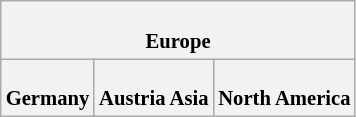<table class="wikitable plainrowheaders" style="background:#fff; font-size:86%; line-height:16px; border:grey solid 1px; border-collapse:collapse;">
<tr>
<th colspan="6"><br>Europe
</th>
</tr>
<tr>
<th colspan=2><br>Germany
</th>
<th colspan=2><br>Austria

Asia
</th>
<th colspan=2><br>North America
</th>
</tr>
</table>
